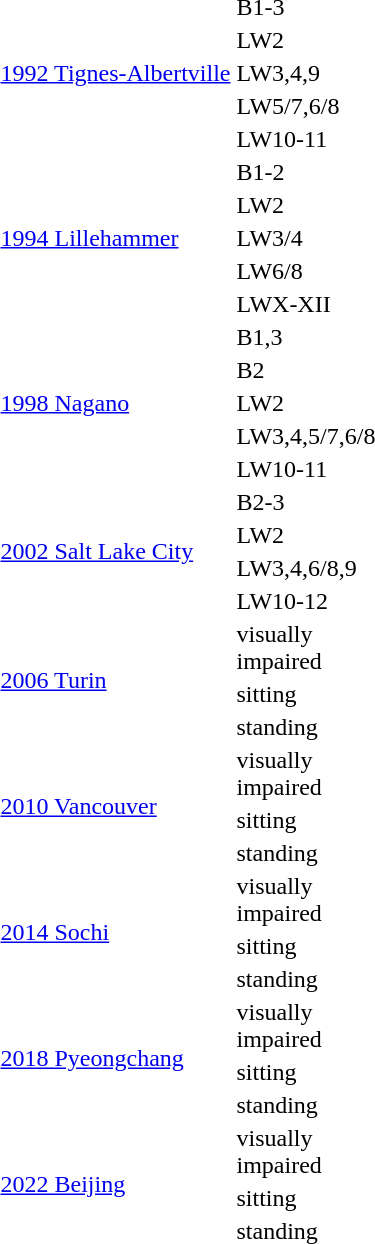<table>
<tr>
<td rowspan="5"><a href='#'>1992 Tignes-Albertville</a><br></td>
<td>B1-3</td>
<td></td>
<td></td>
<td></td>
</tr>
<tr>
<td>LW2</td>
<td></td>
<td></td>
<td></td>
</tr>
<tr>
<td>LW3,4,9</td>
<td></td>
<td></td>
<td></td>
</tr>
<tr>
<td>LW5/7,6/8</td>
<td></td>
<td></td>
<td></td>
</tr>
<tr>
<td>LW10-11</td>
<td></td>
<td></td>
<td></td>
</tr>
<tr>
<td rowspan="5"><a href='#'>1994 Lillehammer</a><br></td>
<td>B1-2</td>
<td></td>
<td></td>
<td></td>
</tr>
<tr>
<td>LW2</td>
<td></td>
<td></td>
<td></td>
</tr>
<tr>
<td>LW3/4</td>
<td></td>
<td></td>
<td></td>
</tr>
<tr>
<td>LW6/8</td>
<td></td>
<td></td>
<td></td>
</tr>
<tr>
<td>LWX-XII</td>
<td></td>
<td></td>
<td></td>
</tr>
<tr>
<td rowspan="5"><a href='#'>1998 Nagano</a><br></td>
<td>B1,3</td>
<td></td>
<td></td>
<td></td>
</tr>
<tr>
<td>B2</td>
<td></td>
<td></td>
<td></td>
</tr>
<tr>
<td>LW2</td>
<td></td>
<td></td>
<td></td>
</tr>
<tr>
<td>LW3,4,5/7,6/8</td>
<td></td>
<td></td>
<td></td>
</tr>
<tr>
<td>LW10-11</td>
<td></td>
<td></td>
<td></td>
</tr>
<tr>
<td rowspan="4"><a href='#'>2002 Salt Lake City</a><br></td>
<td>B2-3</td>
<td></td>
<td></td>
<td></td>
</tr>
<tr>
<td>LW2</td>
<td></td>
<td></td>
<td></td>
</tr>
<tr>
<td>LW3,4,6/8,9</td>
<td></td>
<td></td>
<td></td>
</tr>
<tr>
<td>LW10-12</td>
<td></td>
<td></td>
<td></td>
</tr>
<tr>
<td rowspan="3"><a href='#'>2006 Turin</a><br></td>
<td>visually <br>impaired</td>
<td></td>
<td></td>
<td></td>
</tr>
<tr>
<td>sitting</td>
<td></td>
<td></td>
<td></td>
</tr>
<tr>
<td>standing</td>
<td></td>
<td></td>
<td></td>
</tr>
<tr>
<td rowspan="3"><a href='#'>2010 Vancouver</a><br></td>
<td>visually <br>impaired</td>
<td></td>
<td></td>
<td></td>
</tr>
<tr>
<td>sitting</td>
<td></td>
<td></td>
<td></td>
</tr>
<tr>
<td>standing</td>
<td></td>
<td></td>
<td></td>
</tr>
<tr>
<td rowspan="3"><a href='#'>2014 Sochi</a><br></td>
<td>visually <br>impaired</td>
<td></td>
<td></td>
<td></td>
</tr>
<tr>
<td>sitting</td>
<td></td>
<td></td>
<td></td>
</tr>
<tr>
<td>standing</td>
<td></td>
<td></td>
<td></td>
</tr>
<tr>
<td rowspan="3"><a href='#'>2018 Pyeongchang</a><br></td>
<td>visually <br>impaired</td>
<td></td>
<td></td>
<td></td>
</tr>
<tr>
<td>sitting</td>
<td></td>
<td></td>
<td></td>
</tr>
<tr>
<td>standing</td>
<td></td>
<td></td>
<td></td>
</tr>
<tr>
<td rowspan="3"><a href='#'>2022 Beijing</a><br></td>
<td>visually <br>impaired</td>
<td></td>
<td></td>
<td></td>
</tr>
<tr>
<td>sitting</td>
<td></td>
<td></td>
<td></td>
</tr>
<tr>
<td>standing</td>
<td></td>
<td></td>
<td></td>
</tr>
</table>
